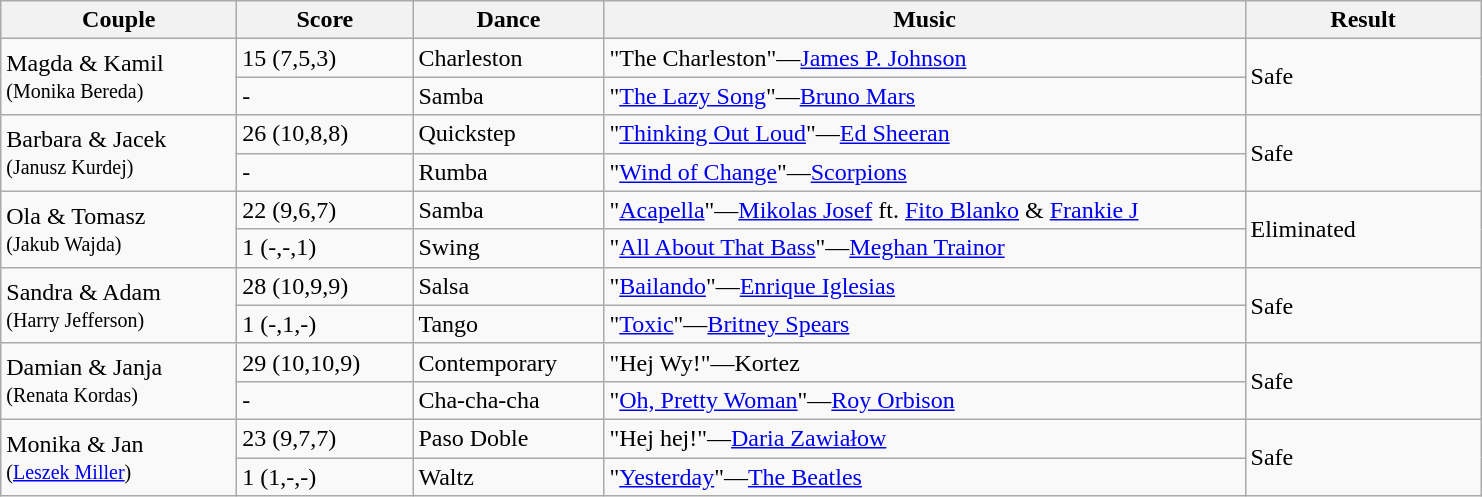<table class="wikitable">
<tr>
<th style="width:150px;">Couple</th>
<th style="width:110px;">Score</th>
<th style="width:120px;">Dance</th>
<th style="width:420px;">Music</th>
<th style="width:150px;">Result</th>
</tr>
<tr>
<td rowspan="2">Magda & Kamil<br><small>(Monika Bereda)</small></td>
<td>15 (7,5,3)</td>
<td>Charleston</td>
<td>"The Charleston"—<a href='#'>James P. Johnson</a></td>
<td rowspan="2">Safe</td>
</tr>
<tr>
<td>-</td>
<td>Samba</td>
<td>"<a href='#'>The Lazy Song</a>"—<a href='#'>Bruno Mars</a></td>
</tr>
<tr>
<td rowspan="2">Barbara & Jacek<br><small>(Janusz Kurdej)</small></td>
<td>26 (10,8,8)</td>
<td>Quickstep</td>
<td>"<a href='#'>Thinking Out Loud</a>"—<a href='#'>Ed Sheeran</a></td>
<td rowspan="2">Safe</td>
</tr>
<tr>
<td>-</td>
<td>Rumba</td>
<td>"<a href='#'>Wind of Change</a>"—<a href='#'>Scorpions</a></td>
</tr>
<tr>
<td rowspan="2">Ola & Tomasz<br><small>(Jakub Wajda)</small></td>
<td>22 (9,6,7)</td>
<td>Samba</td>
<td>"<a href='#'>Acapella</a>"—<a href='#'>Mikolas Josef</a> ft. <a href='#'>Fito Blanko</a> & <a href='#'>Frankie J</a></td>
<td rowspan="2">Eliminated</td>
</tr>
<tr>
<td>1 (-,-,1)</td>
<td>Swing</td>
<td>"<a href='#'>All About That Bass</a>"—<a href='#'>Meghan Trainor</a></td>
</tr>
<tr>
<td rowspan="2">Sandra & Adam<br><small>(Harry Jefferson)</small></td>
<td>28 (10,9,9)</td>
<td>Salsa</td>
<td>"<a href='#'>Bailando</a>"—<a href='#'>Enrique Iglesias</a></td>
<td rowspan="2">Safe</td>
</tr>
<tr>
<td>1 (-,1,-)</td>
<td>Tango</td>
<td>"<a href='#'>Toxic</a>"—<a href='#'>Britney Spears</a></td>
</tr>
<tr>
<td rowspan="2">Damian & Janja<br><small>(Renata Kordas)</small></td>
<td>29 (10,10,9)</td>
<td>Contemporary</td>
<td>"Hej Wy!"—Kortez</td>
<td rowspan="2">Safe</td>
</tr>
<tr>
<td>-</td>
<td>Cha-cha-cha</td>
<td>"<a href='#'>Oh, Pretty Woman</a>"—<a href='#'>Roy Orbison</a></td>
</tr>
<tr>
<td rowspan="2">Monika & Jan<br><small>(<a href='#'>Leszek Miller</a>)</small></td>
<td>23 (9,7,7)</td>
<td>Paso Doble</td>
<td>"Hej hej!"—<a href='#'>Daria Zawiałow</a></td>
<td rowspan="2">Safe</td>
</tr>
<tr>
<td>1 (1,-,-)</td>
<td>Waltz</td>
<td>"<a href='#'>Yesterday</a>"—<a href='#'>The Beatles</a></td>
</tr>
</table>
